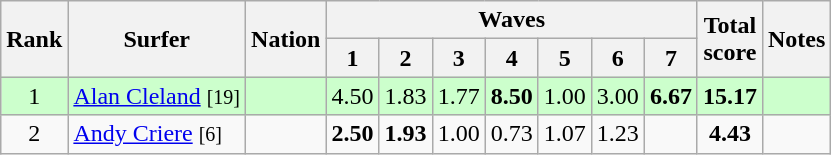<table class="wikitable sortable" style="text-align:center">
<tr>
<th rowspan=2>Rank</th>
<th rowspan=2>Surfer</th>
<th rowspan=2>Nation</th>
<th colspan=7>Waves</th>
<th rowspan=2>Total<br>score</th>
<th rowspan=2>Notes</th>
</tr>
<tr>
<th>1</th>
<th>2</th>
<th>3</th>
<th>4</th>
<th>5</th>
<th>6</th>
<th>7</th>
</tr>
<tr bgcolor=ccffcc>
<td>1</td>
<td align=left><a href='#'>Alan Cleland</a> <small>[19]</small></td>
<td align=left></td>
<td>4.50</td>
<td>1.83</td>
<td>1.77</td>
<td><strong>8.50</strong></td>
<td>1.00</td>
<td>3.00</td>
<td><strong>6.67</strong></td>
<td><strong>15.17</strong></td>
<td></td>
</tr>
<tr>
<td>2</td>
<td align=left><a href='#'>Andy Criere</a> <small>[6]</small></td>
<td align=left></td>
<td><strong>2.50</strong></td>
<td><strong>1.93</strong></td>
<td>1.00</td>
<td>0.73</td>
<td>1.07</td>
<td>1.23</td>
<td></td>
<td><strong>4.43</strong></td>
<td></td>
</tr>
</table>
